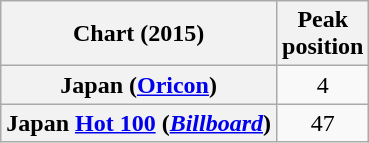<table class="wikitable sortable plainrowheaders" style="text-align:center">
<tr>
<th scope="col">Chart (2015)</th>
<th scope="col">Peak<br>position</th>
</tr>
<tr>
<th scope="row">Japan (<a href='#'>Oricon</a>)</th>
<td>4</td>
</tr>
<tr>
<th scope="row">Japan <a href='#'>Hot 100</a> (<em><a href='#'>Billboard</a></em>)</th>
<td>47</td>
</tr>
</table>
